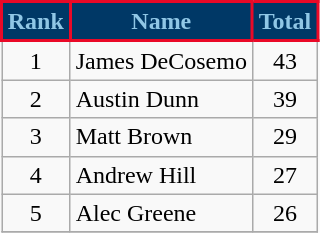<table class="wikitable" style="text-align: center">
<tr>
<th style="background:#003866; color:#90C7E6; border:2px solid #EA0927;" scope="col">Rank</th>
<th style="background:#003866; color:#90C7E6; border:2px solid #EA0927;" scope="col">Name</th>
<th style="background:#003866; color:#90C7E6; border:2px solid #EA0927;" scope="col">Total</th>
</tr>
<tr>
<td>1</td>
<td align="left"> James DeCosemo</td>
<td>43</td>
</tr>
<tr>
<td>2</td>
<td align="left"> Austin Dunn</td>
<td>39</td>
</tr>
<tr>
<td>3</td>
<td align="left"> Matt Brown</td>
<td>29</td>
</tr>
<tr>
<td>4</td>
<td align="left"> Andrew Hill</td>
<td>27</td>
</tr>
<tr>
<td>5</td>
<td align="left"> Alec Greene</td>
<td>26</td>
</tr>
<tr>
</tr>
</table>
